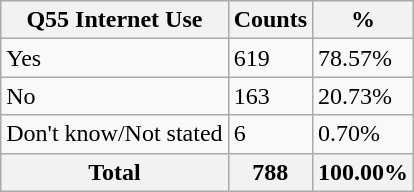<table class="wikitable sortable">
<tr>
<th>Q55 Internet Use</th>
<th>Counts</th>
<th>%</th>
</tr>
<tr>
<td>Yes</td>
<td>619</td>
<td>78.57%</td>
</tr>
<tr>
<td>No</td>
<td>163</td>
<td>20.73%</td>
</tr>
<tr>
<td>Don't know/Not stated</td>
<td>6</td>
<td>0.70%</td>
</tr>
<tr>
<th>Total</th>
<th>788</th>
<th>100.00%</th>
</tr>
</table>
